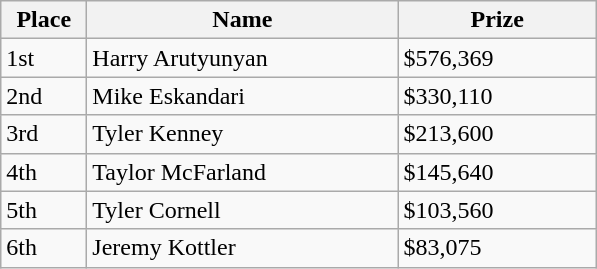<table class="wikitable">
<tr>
<th style="width:50px;">Place</th>
<th style="width:200px;">Name</th>
<th style="width:125px;">Prize</th>
</tr>
<tr>
<td>1st</td>
<td> Harry Arutyunyan</td>
<td>$576,369</td>
</tr>
<tr>
<td>2nd</td>
<td> Mike Eskandari</td>
<td>$330,110</td>
</tr>
<tr>
<td>3rd</td>
<td> Tyler Kenney</td>
<td>$213,600</td>
</tr>
<tr>
<td>4th</td>
<td> Taylor McFarland</td>
<td>$145,640</td>
</tr>
<tr>
<td>5th</td>
<td> Tyler Cornell</td>
<td>$103,560</td>
</tr>
<tr>
<td>6th</td>
<td> Jeremy Kottler</td>
<td>$83,075</td>
</tr>
</table>
